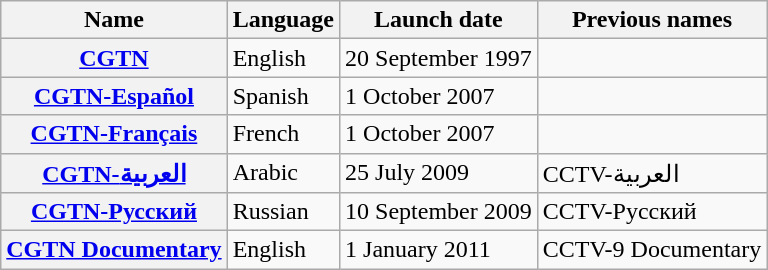<table class="wikitable">
<tr>
<th>Name</th>
<th>Language</th>
<th>Launch date</th>
<th>Previous names</th>
</tr>
<tr>
<th><a href='#'>CGTN</a></th>
<td>English</td>
<td>20 September 1997</td>
<td></td>
</tr>
<tr>
<th><a href='#'>CGTN-Español</a></th>
<td>Spanish</td>
<td>1 October 2007</td>
<td></td>
</tr>
<tr>
<th><a href='#'>CGTN-Français</a></th>
<td>French</td>
<td>1 October 2007</td>
<td></td>
</tr>
<tr>
<th><a href='#'>CGTN-العربية</a></th>
<td>Arabic</td>
<td>25 July 2009</td>
<td>CCTV-العربية</td>
</tr>
<tr>
<th><a href='#'>CGTN-Русский</a></th>
<td>Russian</td>
<td>10 September 2009</td>
<td>CCTV-Русский</td>
</tr>
<tr>
<th><a href='#'>CGTN Documentary</a></th>
<td>English</td>
<td>1 January 2011</td>
<td>CCTV-9 Documentary</td>
</tr>
</table>
